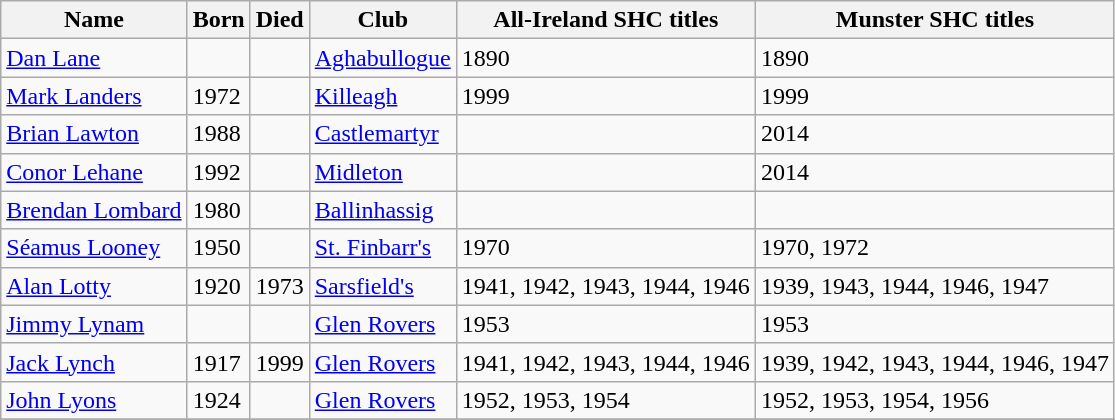<table align=top class="wikitable">
<tr>
<th>Name</th>
<th>Born</th>
<th>Died</th>
<th width=80>Club</th>
<th colspan=1>All-Ireland SHC titles</th>
<th colspan=1>Munster SHC titles</th>
</tr>
<tr>
<td><a href='#'>Dan Lane</a></td>
<td></td>
<td></td>
<td><a href='#'>Aghabullogue</a></td>
<td>1890</td>
<td>1890</td>
</tr>
<tr>
<td><a href='#'>Mark Landers</a></td>
<td>1972</td>
<td></td>
<td><a href='#'>Killeagh</a></td>
<td>1999</td>
<td>1999</td>
</tr>
<tr>
<td><a href='#'>Brian Lawton</a></td>
<td>1988</td>
<td></td>
<td><a href='#'>Castlemartyr</a></td>
<td></td>
<td>2014</td>
</tr>
<tr>
<td><a href='#'>Conor Lehane</a></td>
<td>1992</td>
<td></td>
<td><a href='#'>Midleton</a></td>
<td></td>
<td>2014</td>
</tr>
<tr>
<td><a href='#'>Brendan Lombard</a></td>
<td>1980</td>
<td></td>
<td><a href='#'>Ballinhassig</a></td>
<td></td>
<td></td>
</tr>
<tr>
<td><a href='#'>Séamus Looney</a></td>
<td>1950</td>
<td></td>
<td><a href='#'>St. Finbarr's</a></td>
<td>1970</td>
<td>1970, 1972</td>
</tr>
<tr>
<td><a href='#'>Alan Lotty</a></td>
<td>1920</td>
<td>1973</td>
<td><a href='#'>Sarsfield's</a></td>
<td>1941, 1942, 1943, 1944, 1946</td>
<td>1939,  1943, 1944, 1946, 1947</td>
</tr>
<tr>
<td><a href='#'>Jimmy Lynam</a></td>
<td></td>
<td></td>
<td><a href='#'>Glen Rovers</a></td>
<td>1953</td>
<td>1953</td>
</tr>
<tr>
<td><a href='#'>Jack Lynch</a></td>
<td>1917</td>
<td>1999</td>
<td><a href='#'>Glen Rovers</a></td>
<td>1941, 1942, 1943, 1944, 1946</td>
<td>1939, 1942, 1943, 1944, 1946, 1947</td>
</tr>
<tr>
<td><a href='#'>John Lyons</a></td>
<td>1924</td>
<td></td>
<td><a href='#'>Glen Rovers</a></td>
<td>1952, 1953, 1954</td>
<td>1952, 1953, 1954, 1956</td>
</tr>
<tr>
</tr>
</table>
